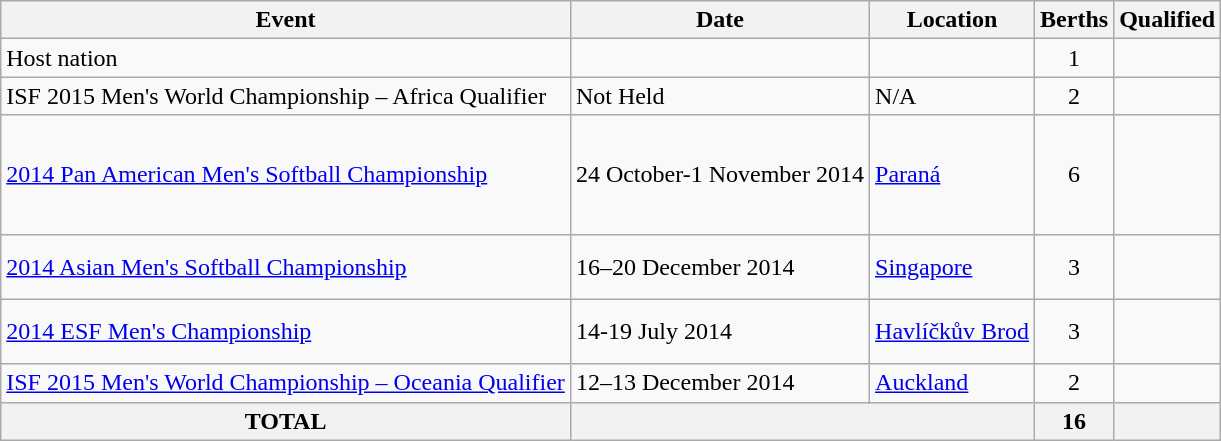<table class="wikitable">
<tr>
<th>Event</th>
<th>Date</th>
<th>Location</th>
<th>Berths</th>
<th>Qualified</th>
</tr>
<tr>
<td>Host nation</td>
<td></td>
<td></td>
<td align=center>1</td>
<td></td>
</tr>
<tr>
<td>ISF 2015 Men's World Championship – Africa Qualifier<br></td>
<td>Not Held</td>
<td>N/A</td>
<td align=center>2</td>
<td><br></td>
</tr>
<tr>
<td><a href='#'>2014 Pan American Men's Softball Championship</a></td>
<td>24 October-1 November 2014</td>
<td> <a href='#'>Paraná</a></td>
<td align=center>6</td>
<td><br><br><br><br></td>
</tr>
<tr>
<td><a href='#'>2014 Asian Men's Softball Championship </a></td>
<td>16–20 December 2014</td>
<td> <a href='#'>Singapore</a></td>
<td align=center>3</td>
<td><br><br><s></s></td>
</tr>
<tr>
<td><a href='#'>2014 ESF Men's Championship</a></td>
<td>14-19 July 2014</td>
<td> <a href='#'>Havlíčkův Brod</a></td>
<td align=center>3</td>
<td><br><br></td>
</tr>
<tr>
<td><a href='#'>ISF 2015 Men's World Championship – Oceania Qualifier</a></td>
<td>12–13 December 2014</td>
<td> <a href='#'>Auckland</a></td>
<td align=center>2</td>
<td><br></td>
</tr>
<tr>
<th>TOTAL</th>
<th colspan="2"></th>
<th>16</th>
<th></th>
</tr>
</table>
